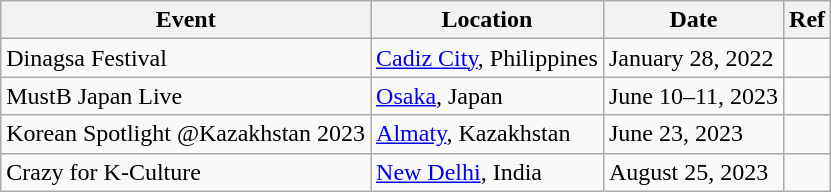<table class="wikitable">
<tr>
<th>Event</th>
<th>Location</th>
<th>Date</th>
<th>Ref</th>
</tr>
<tr>
<td>Dinagsa Festival</td>
<td><a href='#'>Cadiz City</a>, Philippines</td>
<td>January 28, 2022</td>
<td></td>
</tr>
<tr>
<td>MustB Japan Live</td>
<td><a href='#'>Osaka</a>, Japan</td>
<td>June 10–11, 2023</td>
<td></td>
</tr>
<tr>
<td>Korean Spotlight @Kazakhstan 2023</td>
<td><a href='#'>Almaty</a>, Kazakhstan</td>
<td>June 23, 2023</td>
<td></td>
</tr>
<tr>
<td>Crazy for K-Culture</td>
<td><a href='#'>New Delhi</a>, India</td>
<td>August 25, 2023</td>
<td></td>
</tr>
</table>
